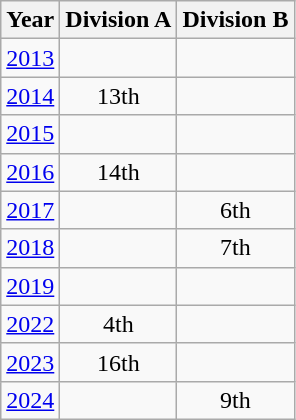<table class="wikitable" style="text-align:center">
<tr>
<th>Year</th>
<th>Division A</th>
<th>Division B</th>
</tr>
<tr>
<td><a href='#'>2013</a></td>
<td></td>
<td></td>
</tr>
<tr>
<td><a href='#'>2014</a></td>
<td>13th</td>
<td></td>
</tr>
<tr>
<td><a href='#'>2015</a></td>
<td></td>
<td></td>
</tr>
<tr>
<td><a href='#'>2016</a></td>
<td>14th</td>
<td></td>
</tr>
<tr>
<td><a href='#'>2017</a></td>
<td></td>
<td>6th</td>
</tr>
<tr>
<td><a href='#'>2018</a></td>
<td></td>
<td>7th</td>
</tr>
<tr>
<td><a href='#'>2019</a></td>
<td></td>
<td></td>
</tr>
<tr>
<td><a href='#'>2022</a></td>
<td>4th</td>
<td></td>
</tr>
<tr>
<td><a href='#'>2023</a></td>
<td>16th</td>
<td></td>
</tr>
<tr>
<td><a href='#'>2024</a></td>
<td></td>
<td>9th</td>
</tr>
</table>
